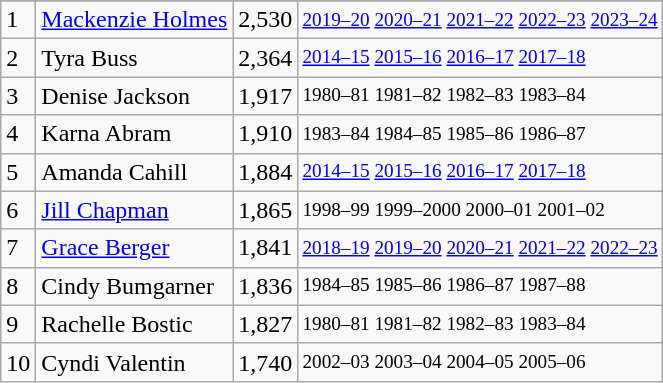<table class="wikitable">
<tr>
</tr>
<tr>
<td>1</td>
<td><a href='#'>Mackenzie Holmes</a></td>
<td>2,530</td>
<td style="font-size:80%;"><a href='#'>2019–20</a> <a href='#'>2020–21</a> <a href='#'>2021–22</a> <a href='#'>2022–23</a> <a href='#'>2023–24</a></td>
</tr>
<tr>
<td>2</td>
<td>Tyra Buss</td>
<td>2,364</td>
<td style="font-size:80%;"><a href='#'>2014–15</a> <a href='#'>2015–16</a> <a href='#'>2016–17</a> <a href='#'>2017–18</a></td>
</tr>
<tr>
<td>3</td>
<td>Denise Jackson</td>
<td>1,917</td>
<td style="font-size:80%;">1980–81 1981–82 1982–83 1983–84</td>
</tr>
<tr>
<td>4</td>
<td>Karna Abram</td>
<td>1,910</td>
<td style="font-size:80%;">1983–84 1984–85 1985–86 1986–87</td>
</tr>
<tr>
<td>5</td>
<td>Amanda Cahill</td>
<td>1,884</td>
<td style="font-size:80%;"><a href='#'>2014–15</a> <a href='#'>2015–16</a> <a href='#'>2016–17</a> <a href='#'>2017–18</a></td>
</tr>
<tr>
<td>6</td>
<td><a href='#'>Jill Chapman</a></td>
<td>1,865</td>
<td style="font-size:80%;">1998–99 1999–2000 2000–01 2001–02</td>
</tr>
<tr>
<td>7</td>
<td><a href='#'>Grace Berger</a></td>
<td>1,841</td>
<td style="font-size:80%;"><a href='#'>2018–19</a> <a href='#'>2019–20</a> <a href='#'>2020–21</a> <a href='#'>2021–22</a> <a href='#'>2022–23</a></td>
</tr>
<tr>
<td>8</td>
<td>Cindy Bumgarner</td>
<td>1,836</td>
<td style="font-size:80%;">1984–85 1985–86 1986–87 1987–88</td>
</tr>
<tr>
<td>9</td>
<td>Rachelle Bostic</td>
<td>1,827</td>
<td style="font-size:80%;">1980–81 1981–82 1982–83 1983–84</td>
</tr>
<tr>
<td>10</td>
<td>Cyndi Valentin</td>
<td>1,740</td>
<td style="font-size:80%;">2002–03 2003–04 2004–05 2005–06</td>
</tr>
</table>
